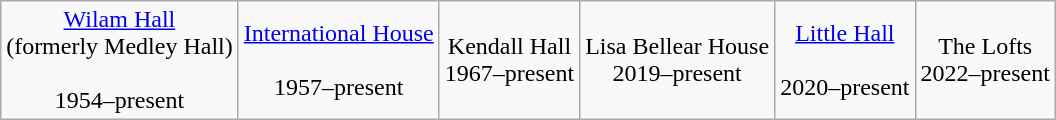<table class="wikitable" style="margin:1em auto 1em auto; text-align:center;">
<tr>
<td><a href='#'>Wilam Hall</a><br>(formerly Medley Hall)<br><br>1954–present</td>
<td><a href='#'>International House</a><br><br>1957–present</td>
<td>Kendall Hall<br>1967–present</td>
<td>Lisa Bellear House<br>2019–present</td>
<td><a href='#'>Little Hall</a><br><br>2020–present</td>
<td>The Lofts<br>2022–present</td>
</tr>
</table>
